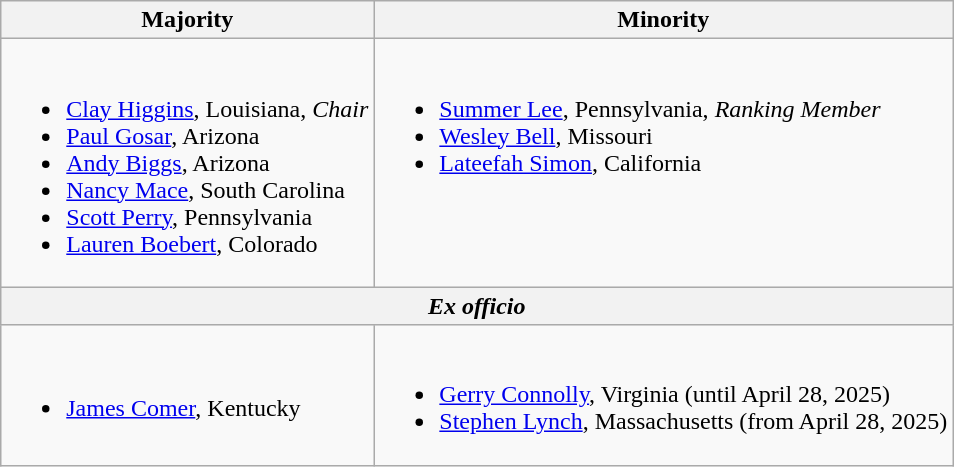<table class=wikitable>
<tr>
<th>Majority</th>
<th>Minority</th>
</tr>
<tr valign=top>
<td><br><ul><li><a href='#'>Clay Higgins</a>, Louisiana, <em>Chair</em></li><li><a href='#'>Paul Gosar</a>, Arizona</li><li><a href='#'>Andy Biggs</a>, Arizona</li><li><a href='#'>Nancy Mace</a>, South Carolina</li><li><a href='#'>Scott Perry</a>, Pennsylvania</li><li><a href='#'>Lauren Boebert</a>, Colorado</li></ul></td>
<td><br><ul><li><a href='#'>Summer Lee</a>, Pennsylvania, <em>Ranking Member</em></li><li><a href='#'>Wesley Bell</a>, Missouri</li><li><a href='#'>Lateefah Simon</a>, California</li></ul></td>
</tr>
<tr>
<th colspan=2><em>Ex officio</em></th>
</tr>
<tr>
<td><br><ul><li><a href='#'>James Comer</a>, Kentucky</li></ul></td>
<td><br><ul><li><a href='#'>Gerry Connolly</a>, Virginia (until April 28, 2025)</li><li><a href='#'>Stephen Lynch</a>, Massachusetts (from April 28, 2025)</li></ul></td>
</tr>
</table>
